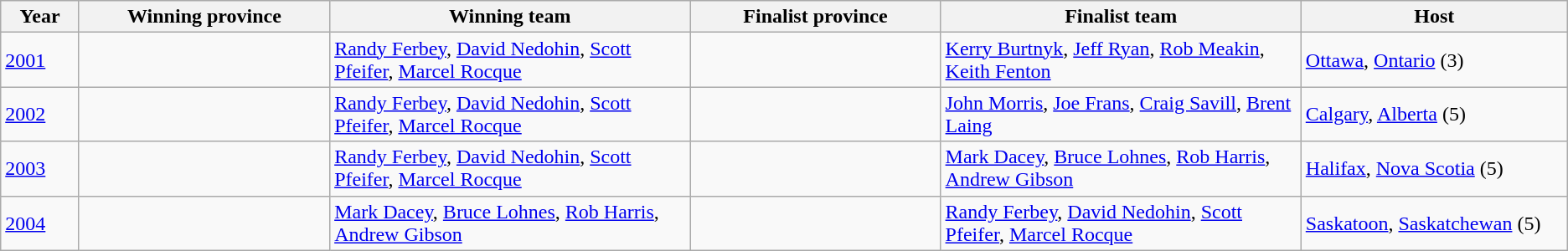<table class="wikitable">
<tr>
<th scope="col">Year</th>
<th scope="col" style="width:16%;">Winning province</th>
<th scope="col" style="width:23%;">Winning team</th>
<th scope="col" style="width:16%;">Finalist province</th>
<th scope="col" style="width:23%;">Finalist team</th>
<th scope="col" style="width:17%;">Host</th>
</tr>
<tr>
<td><a href='#'>2001</a></td>
<td></td>
<td><a href='#'>Randy Ferbey</a>, <a href='#'>David Nedohin</a>, <a href='#'>Scott Pfeifer</a>, <a href='#'>Marcel Rocque</a></td>
<td></td>
<td><a href='#'>Kerry Burtnyk</a>, <a href='#'>Jeff Ryan</a>, <a href='#'>Rob Meakin</a>, <a href='#'>Keith Fenton</a></td>
<td><a href='#'>Ottawa</a>, <a href='#'>Ontario</a> (3)</td>
</tr>
<tr>
<td><a href='#'>2002</a></td>
<td></td>
<td><a href='#'>Randy Ferbey</a>, <a href='#'>David Nedohin</a>, <a href='#'>Scott Pfeifer</a>, <a href='#'>Marcel Rocque</a></td>
<td></td>
<td><a href='#'>John Morris</a>, <a href='#'>Joe Frans</a>, <a href='#'>Craig Savill</a>, <a href='#'>Brent Laing</a></td>
<td><a href='#'>Calgary</a>, <a href='#'>Alberta</a> (5)</td>
</tr>
<tr>
<td><a href='#'>2003</a></td>
<td></td>
<td><a href='#'>Randy Ferbey</a>, <a href='#'>David Nedohin</a>, <a href='#'>Scott Pfeifer</a>, <a href='#'>Marcel Rocque</a></td>
<td></td>
<td><a href='#'>Mark Dacey</a>, <a href='#'>Bruce Lohnes</a>, <a href='#'>Rob Harris</a>, <a href='#'>Andrew Gibson</a></td>
<td><a href='#'>Halifax</a>, <a href='#'>Nova Scotia</a> (5)</td>
</tr>
<tr>
<td><a href='#'>2004</a></td>
<td></td>
<td><a href='#'>Mark Dacey</a>, <a href='#'>Bruce Lohnes</a>, <a href='#'>Rob Harris</a>, <a href='#'>Andrew Gibson</a></td>
<td></td>
<td><a href='#'>Randy Ferbey</a>, <a href='#'>David Nedohin</a>, <a href='#'>Scott Pfeifer</a>, <a href='#'>Marcel Rocque</a></td>
<td><a href='#'>Saskatoon</a>, <a href='#'>Saskatchewan</a> (5)</td>
</tr>
</table>
